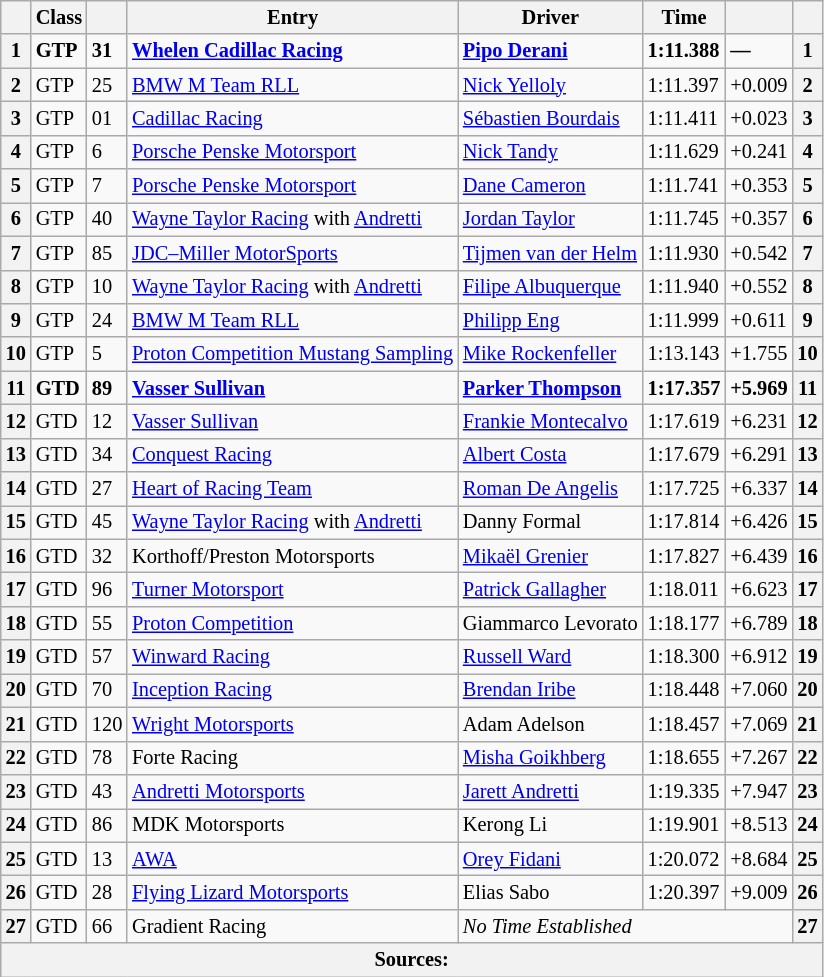<table class="wikitable" style="font-size: 85%;">
<tr>
<th></th>
<th>Class</th>
<th></th>
<th>Entry</th>
<th>Driver</th>
<th>Time</th>
<th></th>
<th></th>
</tr>
<tr style="font-weight:bold">
<th>1</th>
<td>GTP</td>
<td>31</td>
<td> <a href='#'>Whelen Cadillac Racing</a></td>
<td> <a href='#'>Pipo Derani</a></td>
<td>1:11.388</td>
<td>—</td>
<th>1</th>
</tr>
<tr>
<th>2</th>
<td>GTP</td>
<td>25</td>
<td> <a href='#'>BMW M Team RLL</a></td>
<td> <a href='#'>Nick Yelloly</a></td>
<td>1:11.397</td>
<td>+0.009</td>
<th>2</th>
</tr>
<tr>
<th>3</th>
<td>GTP</td>
<td>01</td>
<td> <a href='#'>Cadillac Racing</a></td>
<td> <a href='#'>Sébastien Bourdais</a></td>
<td>1:11.411</td>
<td>+0.023</td>
<th>3</th>
</tr>
<tr>
<th>4</th>
<td>GTP</td>
<td>6</td>
<td> <a href='#'>Porsche Penske Motorsport</a></td>
<td> <a href='#'>Nick Tandy</a></td>
<td>1:11.629</td>
<td>+0.241</td>
<th>4</th>
</tr>
<tr>
<th>5</th>
<td>GTP</td>
<td>7</td>
<td> <a href='#'>Porsche Penske Motorsport</a></td>
<td> <a href='#'>Dane Cameron</a></td>
<td>1:11.741</td>
<td>+0.353</td>
<th>5</th>
</tr>
<tr>
<th>6</th>
<td>GTP</td>
<td>40</td>
<td> <a href='#'>Wayne Taylor Racing</a> with <a href='#'>Andretti</a></td>
<td> <a href='#'>Jordan Taylor</a></td>
<td>1:11.745</td>
<td>+0.357</td>
<th>6</th>
</tr>
<tr>
<th>7</th>
<td>GTP</td>
<td>85</td>
<td> <a href='#'>JDC–Miller MotorSports</a></td>
<td> <a href='#'>Tijmen van der Helm</a></td>
<td>1:11.930</td>
<td>+0.542</td>
<th>7</th>
</tr>
<tr>
<th>8</th>
<td>GTP</td>
<td>10</td>
<td> <a href='#'>Wayne Taylor Racing</a> with <a href='#'>Andretti</a></td>
<td> <a href='#'>Filipe Albuquerque</a></td>
<td>1:11.940</td>
<td>+0.552</td>
<th>8</th>
</tr>
<tr>
<th>9</th>
<td>GTP</td>
<td>24</td>
<td> <a href='#'>BMW M Team RLL</a></td>
<td> <a href='#'>Philipp Eng</a></td>
<td>1:11.999</td>
<td>+0.611</td>
<th>9</th>
</tr>
<tr>
<th>10</th>
<td>GTP</td>
<td>5</td>
<td> <a href='#'>Proton Competition Mustang Sampling</a></td>
<td> <a href='#'>Mike Rockenfeller</a></td>
<td>1:13.143</td>
<td>+1.755</td>
<th>10</th>
</tr>
<tr style="font-weight:bold">
<th>11</th>
<td>GTD</td>
<td>89</td>
<td> <a href='#'>Vasser Sullivan</a></td>
<td> <a href='#'>Parker Thompson</a></td>
<td>1:17.357</td>
<td>+5.969</td>
<th>11</th>
</tr>
<tr>
<th>12</th>
<td>GTD</td>
<td>12</td>
<td> <a href='#'>Vasser Sullivan</a></td>
<td> <a href='#'>Frankie Montecalvo</a></td>
<td>1:17.619</td>
<td>+6.231</td>
<th>12</th>
</tr>
<tr>
<th>13</th>
<td>GTD</td>
<td>34</td>
<td> <a href='#'>Conquest Racing</a></td>
<td> <a href='#'>Albert Costa</a></td>
<td>1:17.679</td>
<td>+6.291</td>
<th>13</th>
</tr>
<tr>
<th>14</th>
<td>GTD</td>
<td>27</td>
<td> <a href='#'>Heart of Racing Team</a></td>
<td> <a href='#'>Roman De Angelis</a></td>
<td>1:17.725</td>
<td>+6.337</td>
<th>14</th>
</tr>
<tr>
<th>15</th>
<td>GTD</td>
<td>45</td>
<td> <a href='#'>Wayne Taylor Racing</a> with <a href='#'>Andretti</a></td>
<td> Danny Formal</td>
<td>1:17.814</td>
<td>+6.426</td>
<th>15</th>
</tr>
<tr>
<th>16</th>
<td>GTD</td>
<td>32</td>
<td> Korthoff/Preston Motorsports</td>
<td> <a href='#'>Mikaël Grenier</a></td>
<td>1:17.827</td>
<td>+6.439</td>
<th>16</th>
</tr>
<tr>
<th>17</th>
<td>GTD</td>
<td>96</td>
<td> <a href='#'>Turner Motorsport</a></td>
<td> <a href='#'>Patrick Gallagher</a></td>
<td>1:18.011</td>
<td>+6.623</td>
<th>17</th>
</tr>
<tr>
<th>18</th>
<td>GTD</td>
<td>55</td>
<td> <a href='#'>Proton Competition</a></td>
<td> Giammarco Levorato</td>
<td>1:18.177</td>
<td>+6.789</td>
<th>18</th>
</tr>
<tr>
<th>19</th>
<td>GTD</td>
<td>57</td>
<td> <a href='#'>Winward Racing</a></td>
<td> <a href='#'>Russell Ward</a></td>
<td>1:18.300</td>
<td>+6.912</td>
<th>19</th>
</tr>
<tr>
<th>20</th>
<td>GTD</td>
<td>70</td>
<td> <a href='#'>Inception Racing</a></td>
<td> <a href='#'>Brendan Iribe</a></td>
<td>1:18.448</td>
<td>+7.060</td>
<th>20</th>
</tr>
<tr>
<th>21</th>
<td>GTD</td>
<td>120</td>
<td> <a href='#'>Wright Motorsports</a></td>
<td> Adam Adelson</td>
<td>1:18.457</td>
<td>+7.069</td>
<th>21</th>
</tr>
<tr>
<th>22</th>
<td>GTD</td>
<td>78</td>
<td> Forte Racing</td>
<td> <a href='#'>Misha Goikhberg</a></td>
<td>1:18.655</td>
<td>+7.267</td>
<th>22</th>
</tr>
<tr>
<th>23</th>
<td>GTD</td>
<td>43</td>
<td> <a href='#'>Andretti Motorsports</a></td>
<td> <a href='#'>Jarett Andretti</a></td>
<td>1:19.335</td>
<td>+7.947</td>
<th>23</th>
</tr>
<tr>
<th>24</th>
<td>GTD</td>
<td>86</td>
<td> MDK Motorsports</td>
<td> Kerong Li</td>
<td>1:19.901</td>
<td>+8.513</td>
<th>24</th>
</tr>
<tr>
<th>25</th>
<td>GTD</td>
<td>13</td>
<td> <a href='#'>AWA</a></td>
<td> <a href='#'>Orey Fidani</a></td>
<td>1:20.072</td>
<td>+8.684</td>
<th>25</th>
</tr>
<tr>
<th>26</th>
<td>GTD</td>
<td>28</td>
<td> <a href='#'>Flying Lizard Motorsports</a></td>
<td> Elias Sabo</td>
<td>1:20.397</td>
<td>+9.009</td>
<th>26</th>
</tr>
<tr>
<th>27</th>
<td>GTD</td>
<td>66</td>
<td> Gradient Racing</td>
<td colspan="3"><em>No Time Established</em></td>
<th>27</th>
</tr>
<tr>
<th colspan="8">Sources:</th>
</tr>
</table>
